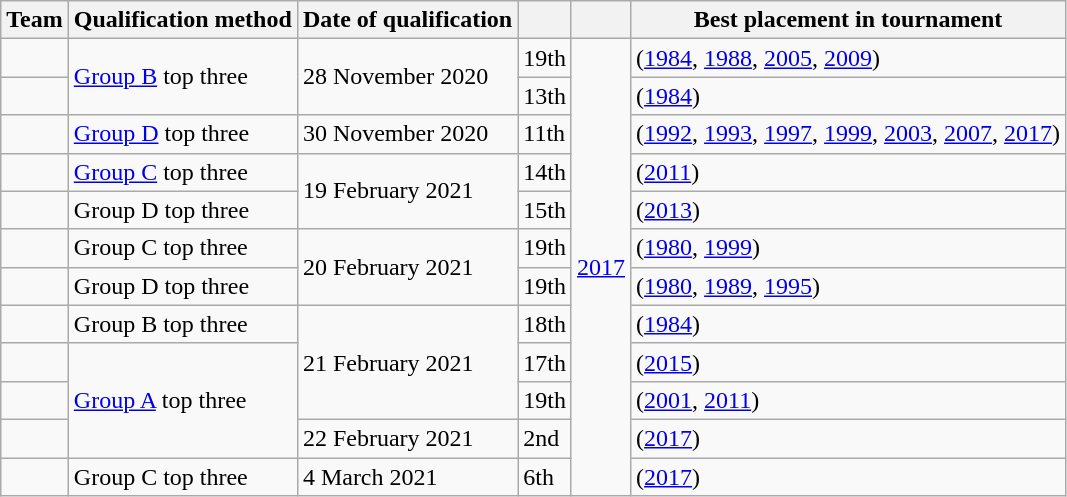<table class="wikitable sortable">
<tr>
<th>Team</th>
<th>Qualification method</th>
<th>Date of qualification</th>
<th></th>
<th></th>
<th>Best placement in tournament</th>
</tr>
<tr>
<td></td>
<td rowspan=2><a href='#'>Group B</a> top three</td>
<td rowspan=2>28 November 2020</td>
<td>19th</td>
<td rowspan=12><a href='#'>2017</a></td>
<td> (<a href='#'>1984</a>, <a href='#'>1988</a>, <a href='#'>2005</a>, <a href='#'>2009</a>)</td>
</tr>
<tr>
<td></td>
<td>13th</td>
<td> (<a href='#'>1984</a>)</td>
</tr>
<tr>
<td></td>
<td><a href='#'>Group D</a> top three</td>
<td>30 November 2020</td>
<td>11th</td>
<td> (<a href='#'>1992</a>, <a href='#'>1993</a>, <a href='#'>1997</a>, <a href='#'>1999</a>, <a href='#'>2003</a>, <a href='#'>2007</a>, <a href='#'>2017</a>)</td>
</tr>
<tr>
<td></td>
<td><a href='#'>Group C</a> top three</td>
<td rowspan=2>19 February 2021</td>
<td>14th</td>
<td> (<a href='#'>2011</a>)</td>
</tr>
<tr>
<td></td>
<td>Group D top three</td>
<td>15th</td>
<td> (<a href='#'>2013</a>)</td>
</tr>
<tr>
<td></td>
<td>Group C top three</td>
<td rowspan=2>20 February 2021</td>
<td>19th</td>
<td> (<a href='#'>1980</a>, <a href='#'>1999</a>)</td>
</tr>
<tr>
<td></td>
<td>Group D top three</td>
<td>19th</td>
<td> (<a href='#'>1980</a>, <a href='#'>1989</a>, <a href='#'>1995</a>)</td>
</tr>
<tr>
<td></td>
<td>Group B top three</td>
<td rowspan=3>21 February 2021</td>
<td>18th</td>
<td> (<a href='#'>1984</a>)</td>
</tr>
<tr>
<td></td>
<td rowspan=3><a href='#'>Group A</a> top three</td>
<td>17th</td>
<td> (<a href='#'>2015</a>)</td>
</tr>
<tr>
<td></td>
<td>19th</td>
<td> (<a href='#'>2001</a>, <a href='#'>2011</a>)</td>
</tr>
<tr>
<td></td>
<td>22 February 2021</td>
<td>2nd</td>
<td> (<a href='#'>2017</a>)</td>
</tr>
<tr>
<td></td>
<td>Group C top three</td>
<td>4 March 2021</td>
<td>6th</td>
<td> (<a href='#'>2017</a>)</td>
</tr>
</table>
